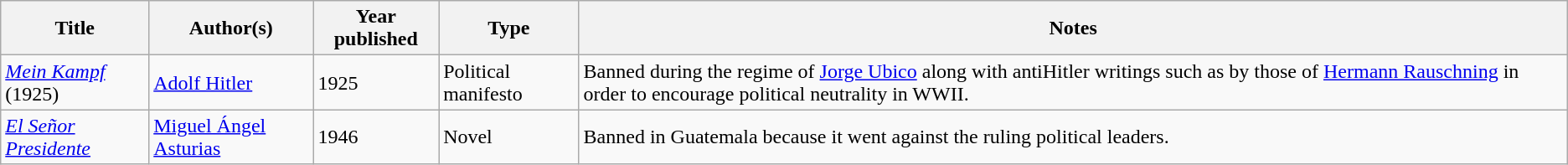<table class="wikitable sortable">
<tr>
<th>Title</th>
<th>Author(s)</th>
<th>Year published</th>
<th>Type</th>
<th class="unsortable">Notes</th>
</tr>
<tr>
<td><em><a href='#'>Mein Kampf</a></em> (1925)</td>
<td><a href='#'>Adolf Hitler</a></td>
<td>1925</td>
<td>Political manifesto</td>
<td>Banned during the regime of <a href='#'>Jorge Ubico</a> along with antiHitler writings such as by those of <a href='#'>Hermann Rauschning</a> in order to encourage political neutrality in WWII.</td>
</tr>
<tr>
<td><em><a href='#'>El Señor Presidente</a></em></td>
<td><a href='#'>Miguel Ángel Asturias</a></td>
<td>1946</td>
<td>Novel</td>
<td>Banned in Guatemala because it went against the ruling political leaders.</td>
</tr>
</table>
